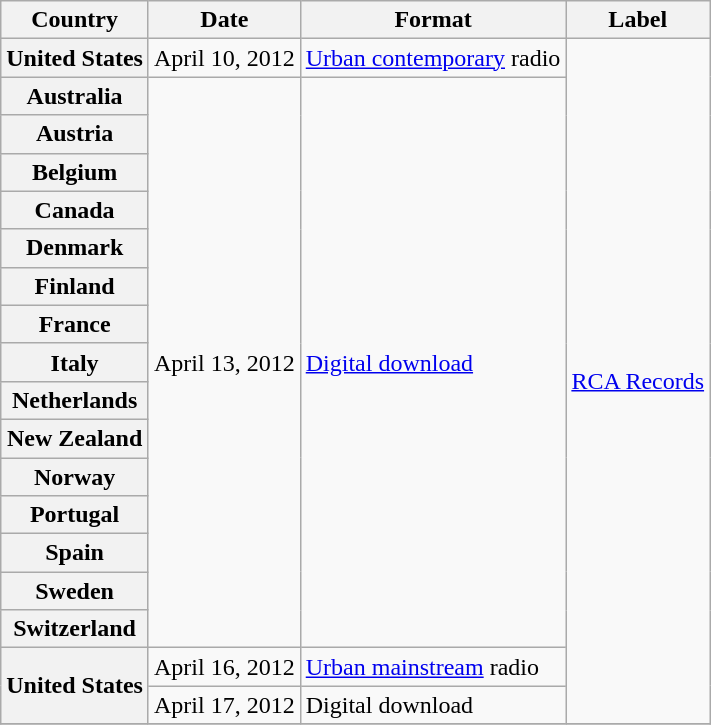<table class="wikitable plainrowheaders">
<tr>
<th scope="col">Country</th>
<th scope="col">Date</th>
<th scope="col">Format</th>
<th scope="col">Label</th>
</tr>
<tr>
<th scope="row">United States</th>
<td>April 10, 2012</td>
<td><a href='#'>Urban contemporary</a> radio</td>
<td rowspan="18"><a href='#'>RCA Records</a></td>
</tr>
<tr>
<th scope="row">Australia</th>
<td rowspan="15">April 13, 2012</td>
<td rowspan="15"><a href='#'>Digital download</a></td>
</tr>
<tr>
<th scope="row">Austria</th>
</tr>
<tr>
<th scope="row">Belgium</th>
</tr>
<tr>
<th scope="row">Canada</th>
</tr>
<tr>
<th scope="row">Denmark</th>
</tr>
<tr>
<th scope="row">Finland</th>
</tr>
<tr>
<th scope="row">France</th>
</tr>
<tr>
<th scope="row">Italy</th>
</tr>
<tr>
<th scope="row">Netherlands</th>
</tr>
<tr>
<th scope="row">New Zealand</th>
</tr>
<tr>
<th scope="row">Norway</th>
</tr>
<tr>
<th scope="row">Portugal</th>
</tr>
<tr>
<th scope="row">Spain</th>
</tr>
<tr>
<th scope="row">Sweden</th>
</tr>
<tr>
<th scope="row">Switzerland</th>
</tr>
<tr>
<th scope="row" rowspan="2">United States</th>
<td>April 16, 2012</td>
<td><a href='#'>Urban mainstream</a> radio</td>
</tr>
<tr>
<td>April 17, 2012</td>
<td>Digital download</td>
</tr>
<tr>
</tr>
</table>
